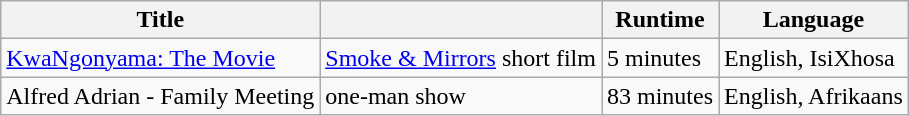<table class="wikitable">
<tr>
<th>Title</th>
<th></th>
<th>Runtime</th>
<th>Language</th>
</tr>
<tr>
<td><a href='#'>KwaNgonyama: The Movie</a></td>
<td><a href='#'>Smoke & Mirrors</a> short film</td>
<td>5 minutes</td>
<td>English, IsiXhosa</td>
</tr>
<tr>
<td>Alfred Adrian - Family Meeting</td>
<td>one-man show</td>
<td>83 minutes</td>
<td>English, Afrikaans</td>
</tr>
</table>
